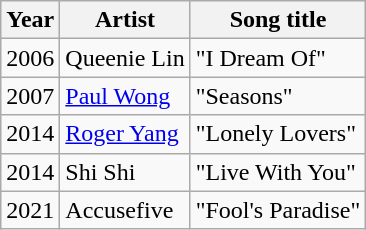<table class="wikitable sortable">
<tr>
<th>Year</th>
<th>Artist</th>
<th>Song title</th>
</tr>
<tr>
<td>2006</td>
<td>Queenie Lin</td>
<td>"I Dream Of"</td>
</tr>
<tr>
<td>2007</td>
<td><a href='#'>Paul Wong</a></td>
<td>"Seasons"</td>
</tr>
<tr>
<td>2014</td>
<td><a href='#'>Roger Yang</a></td>
<td>"Lonely Lovers"</td>
</tr>
<tr>
<td>2014</td>
<td>Shi Shi</td>
<td>"Live With You"</td>
</tr>
<tr>
<td>2021</td>
<td>Accusefive</td>
<td>"Fool's Paradise"</td>
</tr>
</table>
